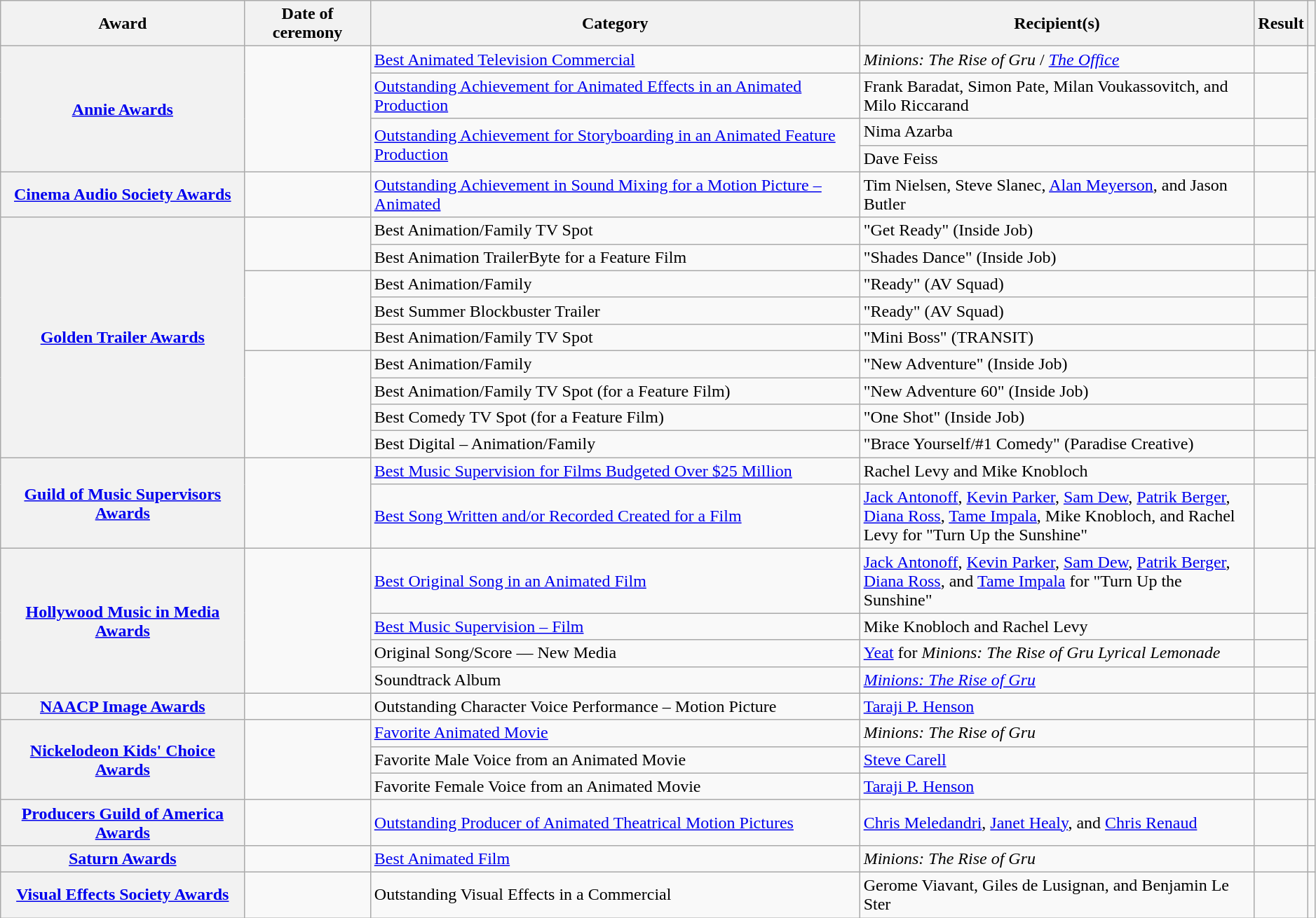<table class="wikitable sortable plainrowheaders" style="width: 99%;">
<tr>
<th scope="col">Award</th>
<th scope="col">Date of ceremony</th>
<th scope="col">Category</th>
<th scope="col" style="width:30%;">Recipient(s)</th>
<th scope="col">Result</th>
<th scope="col" class="unsortable"></th>
</tr>
<tr>
<th scope="rowgroup" rowspan="4"><a href='#'>Annie Awards</a></th>
<td rowspan="4"><a href='#'></a></td>
<td><a href='#'>Best Animated Television Commercial</a></td>
<td><em>Minions: The Rise of Gru</em> / <em><a href='#'>The Office</a></em></td>
<td></td>
<td rowspan="4" style="text-align:center;"><br></td>
</tr>
<tr>
<td><a href='#'>Outstanding Achievement for Animated Effects in an Animated Production</a></td>
<td data-sort-value="Baradat, Frank; Pate, Simon; Voukassovitch, Milan; and Riccarand, Milo">Frank Baradat, Simon Pate, Milan Voukassovitch, and Milo Riccarand</td>
<td></td>
</tr>
<tr>
<td rowspan="2"><a href='#'>Outstanding Achievement for Storyboarding in an Animated Feature Production</a></td>
<td data-sort-value="Azarba, Nima">Nima Azarba</td>
<td></td>
</tr>
<tr>
<td data-sort-value="Feiss, Dave">Dave Feiss</td>
<td></td>
</tr>
<tr>
<th scope="row"><a href='#'>Cinema Audio Society Awards</a></th>
<td><a href='#'></a></td>
<td><a href='#'>Outstanding Achievement in Sound Mixing for a Motion Picture – Animated</a></td>
<td data-sort-value="Nielsen, Tim; Slanec, Steve; Meyerson, Alan; and Butler, Jason">Tim Nielsen, Steve Slanec, <a href='#'>Alan Meyerson</a>, and Jason Butler</td>
<td></td>
<td style="text-align:center;"></td>
</tr>
<tr>
<th scope="rowgroup" rowspan="9"><a href='#'>Golden Trailer Awards</a></th>
<td rowspan="2"></td>
<td>Best Animation/Family TV Spot</td>
<td data-sort-value="Get Ready">"Get Ready" (Inside Job)</td>
<td></td>
<td rowspan="2" style="text-align:center;"></td>
</tr>
<tr>
<td>Best Animation TrailerByte for a Feature Film</td>
<td data-sort-value="Shades Dance">"Shades Dance" (Inside Job)</td>
<td></td>
</tr>
<tr>
<td rowspan="3"></td>
<td>Best Animation/Family</td>
<td data-sort-value="Ready">"Ready" (AV Squad)</td>
<td></td>
<td rowspan="3" style="text-align:center;"><br></td>
</tr>
<tr>
<td>Best Summer Blockbuster Trailer</td>
<td data-sort-value="Ready">"Ready" (AV Squad)</td>
<td></td>
</tr>
<tr>
<td>Best Animation/Family TV Spot</td>
<td data-sort-value="Mini Boss">"Mini Boss" (TRANSIT)</td>
<td></td>
</tr>
<tr>
<td rowspan="4"></td>
<td>Best Animation/Family</td>
<td data-sort-value="New Adventure">"New Adventure" (Inside Job)</td>
<td></td>
<td rowspan="4" style="text-align:center;"><br></td>
</tr>
<tr>
<td>Best Animation/Family TV Spot (for a Feature Film)</td>
<td data-sort-value="New Adventure 60">"New Adventure 60" (Inside Job)</td>
<td></td>
</tr>
<tr>
<td>Best Comedy TV Spot (for a Feature Film)</td>
<td data-sort-value="One Shot">"One Shot" (Inside Job)</td>
<td></td>
</tr>
<tr>
<td>Best Digital – Animation/Family</td>
<td data-sort-value="Brace Yourself/#1 Comedy">"Brace Yourself/#1 Comedy" (Paradise Creative)</td>
<td></td>
</tr>
<tr>
<th scope="rowgroup" rowspan="2"><a href='#'>Guild of Music Supervisors Awards</a></th>
<td rowspan="2"></td>
<td><a href='#'>Best Music Supervision for Films Budgeted Over $25 Million</a></td>
<td data-sort-value="Levy, Rachel and Knobloch, Mike">Rachel Levy and Mike Knobloch</td>
<td></td>
<td rowspan="2" style="text-align:center;"></td>
</tr>
<tr>
<td><a href='#'>Best Song Written and/or Recorded Created for a Film</a></td>
<td data-sort-value="Antonoff, Jack; Parker, Kevin; Dew, Sam; Bergrer, Patrik; Ross, Diana; Impala, Tame; Knobloch, Mike; and Levy, Rachel"><a href='#'>Jack Antonoff</a>, <a href='#'>Kevin Parker</a>, <a href='#'>Sam Dew</a>, <a href='#'>Patrik Berger</a>, <a href='#'>Diana Ross</a>, <a href='#'>Tame Impala</a>, Mike Knobloch, and Rachel Levy for "Turn Up the Sunshine"</td>
<td></td>
</tr>
<tr>
<th scope="rowgroup" rowspan="4"><a href='#'>Hollywood Music in Media Awards</a></th>
<td rowspan="4"><a href='#'></a></td>
<td><a href='#'>Best Original Song in an Animated Film</a></td>
<td data-sort-value="Antonoff, Jack; Parker, Kevin; Dew, Sam; Bergrer, Patrik; Ross, Diana; and Impala, Tame"><a href='#'>Jack Antonoff</a>, <a href='#'>Kevin Parker</a>, <a href='#'>Sam Dew</a>, <a href='#'>Patrik Berger</a>, <a href='#'>Diana Ross</a>, and <a href='#'>Tame Impala</a> for "Turn Up the Sunshine"</td>
<td></td>
<td rowspan="4" style="text-align:center;"></td>
</tr>
<tr>
<td><a href='#'>Best Music Supervision – Film</a></td>
<td data-sort-value="Knobloch, Mike and Levy, Rachel">Mike Knobloch and Rachel Levy</td>
<td></td>
</tr>
<tr>
<td>Original Song/Score — New Media</td>
<td><a href='#'>Yeat</a> for <em>Minions: The Rise of Gru Lyrical Lemonade</em></td>
<td></td>
</tr>
<tr>
<td>Soundtrack Album</td>
<td><em><a href='#'>Minions: The Rise of Gru</a></em></td>
<td></td>
</tr>
<tr>
<th scope="row"><a href='#'>NAACP Image Awards</a></th>
<td><a href='#'></a></td>
<td>Outstanding Character Voice Performance – Motion Picture</td>
<td data-sort-value="Henson, Taraji P."><a href='#'>Taraji P. Henson</a></td>
<td></td>
<td style="text-align:center;"></td>
</tr>
<tr>
<th rowspan="3" scope="rowgroup"><a href='#'>Nickelodeon Kids' Choice Awards</a></th>
<td rowspan="3"><a href='#'></a></td>
<td><a href='#'>Favorite Animated Movie</a></td>
<td><em>Minions: The Rise of Gru</em></td>
<td></td>
<td rowspan="3" style="text-align:center;"></td>
</tr>
<tr>
<td>Favorite Male Voice from an Animated Movie</td>
<td data-sort-value="Carell, Steve"><a href='#'>Steve Carell</a></td>
<td></td>
</tr>
<tr>
<td>Favorite Female Voice from an Animated Movie</td>
<td data-sort-value="Henson, Taraji P."><a href='#'>Taraji P. Henson</a></td>
<td></td>
</tr>
<tr>
<th scope="row"><a href='#'>Producers Guild of America Awards</a></th>
<td><a href='#'></a></td>
<td><a href='#'>Outstanding Producer of Animated Theatrical Motion Pictures</a></td>
<td data-sort-value="Meledandri, Chris; Healy, Janet; and Renaud, Chris"><a href='#'>Chris Meledandri</a>, <a href='#'>Janet Healy</a>, and <a href='#'>Chris Renaud</a></td>
<td></td>
<td style="text-align:center;"><br></td>
</tr>
<tr>
<th scope="row"><a href='#'>Saturn Awards</a></th>
<td><a href='#'></a></td>
<td><a href='#'>Best Animated Film</a></td>
<td><em>Minions: The Rise of Gru</em></td>
<td></td>
<td style="text-align:center;"><br></td>
</tr>
<tr>
<th scope="row"><a href='#'>Visual Effects Society Awards</a></th>
<td><a href='#'></a></td>
<td>Outstanding Visual Effects in a Commercial</td>
<td data-sort-value="Viavant, Gerome; de Lusignan, Giles; and Le Ster, Benjamin">Gerome Viavant, Giles de Lusignan, and Benjamin Le Ster</td>
<td></td>
<td style="text-align:center;"></td>
</tr>
</table>
